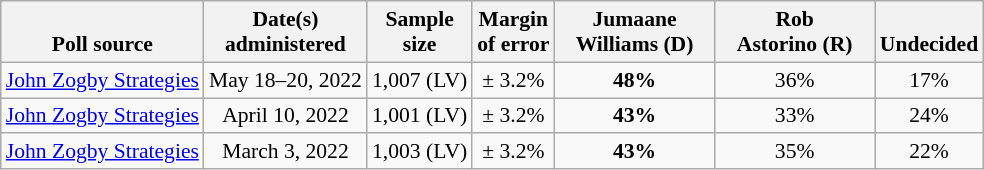<table class="wikitable" style="font-size:90%;text-align:center;">
<tr valign=bottom>
<th>Poll source</th>
<th>Date(s)<br>administered</th>
<th>Sample<br>size</th>
<th>Margin<br>of error</th>
<th style="width:100px;">Jumaane<br>Williams (D)</th>
<th style="width:100px;">Rob<br>Astorino (R)</th>
<th>Undecided</th>
</tr>
<tr>
<td style="text-align:left;"><a href='#'>John Zogby Strategies</a></td>
<td>May 18–20, 2022</td>
<td>1,007 (LV)</td>
<td>± 3.2%</td>
<td><strong>48%</strong></td>
<td>36%</td>
<td>17%</td>
</tr>
<tr>
<td style="text-align:left;"><a href='#'>John Zogby Strategies</a></td>
<td>April 10, 2022</td>
<td>1,001 (LV)</td>
<td>± 3.2%</td>
<td><strong>43%</strong></td>
<td>33%</td>
<td>24%</td>
</tr>
<tr>
<td style="text-align:left;"><a href='#'>John Zogby Strategies</a></td>
<td>March 3, 2022</td>
<td>1,003 (LV)</td>
<td>± 3.2%</td>
<td><strong>43%</strong></td>
<td>35%</td>
<td>22%</td>
</tr>
</table>
